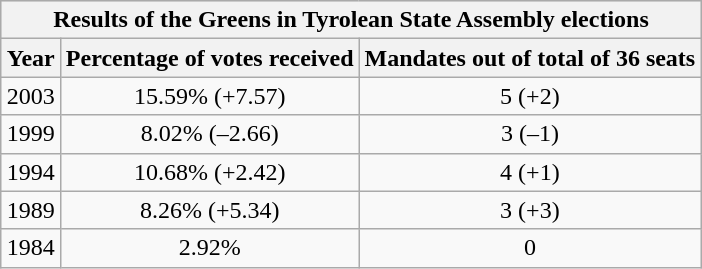<table class="wikitable" style="margin:auto;">
<tr ---- bgcolor="#dddddd">
<th colspan=3>Results of the Greens in Tyrolean State Assembly elections</th>
</tr>
<tr>
<th align="center">Year</th>
<th align="center">Percentage of votes received</th>
<th align="center">Mandates out of total of 36 seats</th>
</tr>
<tr>
<td align="center">2003</td>
<td align="center">15.59% (+7.57)</td>
<td align="center">5 (+2)</td>
</tr>
<tr>
<td align="center">1999</td>
<td align="center">8.02% (–2.66)</td>
<td align="center">3 (–1)</td>
</tr>
<tr>
<td align="center">1994</td>
<td align="center">10.68% (+2.42)</td>
<td align="center">4 (+1)</td>
</tr>
<tr>
<td align="center">1989</td>
<td align="center">8.26% (+5.34)</td>
<td align="center">3 (+3)</td>
</tr>
<tr>
<td align="center">1984</td>
<td align="center">2.92%</td>
<td align="center">0</td>
</tr>
</table>
